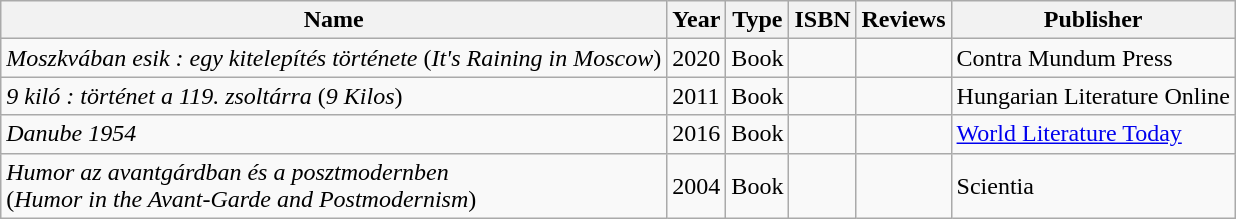<table class="wikitable">
<tr>
<th>Name</th>
<th>Year</th>
<th>Type</th>
<th>ISBN</th>
<th>Reviews</th>
<th>Publisher</th>
</tr>
<tr>
<td><em>Moszkvában esik : egy kitelepítés története</em> (<em>It's Raining in Moscow</em>)</td>
<td>2020</td>
<td>Book</td>
<td></td>
<td></td>
<td>Contra Mundum Press</td>
</tr>
<tr>
<td><em>9 kiló : történet a 119. zsoltárra</em> (<em>9 Kilos</em>)</td>
<td>2011</td>
<td>Book</td>
<td></td>
<td></td>
<td>Hungarian Literature Online</td>
</tr>
<tr>
<td><em>Danube 1954</em></td>
<td>2016</td>
<td>Book</td>
<td></td>
<td></td>
<td><a href='#'>World Literature Today</a></td>
</tr>
<tr>
<td><em>Humor az avantgárdban és a posztmodernben</em><br> (<em>Humor in the Avant-Garde and Postmodernism</em>)</td>
<td>2004</td>
<td>Book</td>
<td></td>
<td></td>
<td>Scientia</td>
</tr>
</table>
